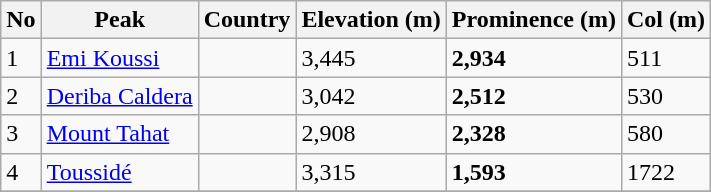<table class="wikitable sortable">
<tr>
<th>No</th>
<th>Peak</th>
<th>Country</th>
<th>Elevation (m)</th>
<th>Prominence (m)</th>
<th>Col (m)</th>
</tr>
<tr>
<td>1</td>
<td><a href='#'>Emi Koussi</a></td>
<td></td>
<td>3,445</td>
<td><strong>2,934</strong></td>
<td>511</td>
</tr>
<tr>
<td>2</td>
<td><a href='#'>Deriba Caldera</a></td>
<td></td>
<td>3,042</td>
<td><strong>2,512</strong></td>
<td>530</td>
</tr>
<tr>
<td>3</td>
<td><a href='#'>Mount Tahat</a></td>
<td></td>
<td>2,908</td>
<td><strong>2,328</strong></td>
<td>580</td>
</tr>
<tr>
<td>4</td>
<td><a href='#'>Toussidé</a></td>
<td></td>
<td>3,315</td>
<td><strong>1,593</strong></td>
<td>1722</td>
</tr>
<tr>
</tr>
</table>
